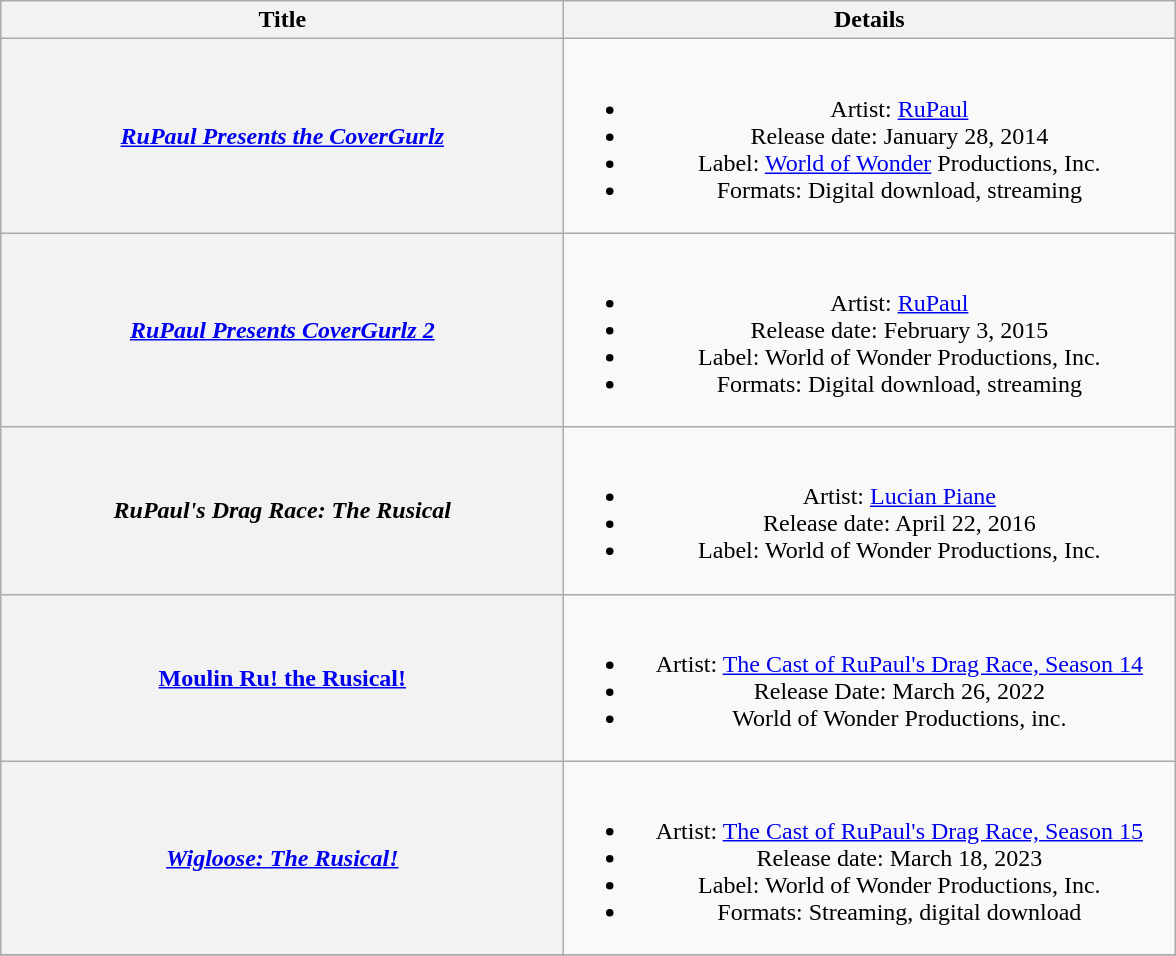<table class="wikitable plainrowheaders" style="text-align:center;">
<tr>
<th style="width:23em;">Title</th>
<th style="width:25em;">Details</th>
</tr>
<tr>
<th scope="row"><em><a href='#'>RuPaul Presents the CoverGurlz</a></em></th>
<td><br><ul><li>Artist: <a href='#'>RuPaul</a></li><li>Release date: January 28, 2014</li><li>Label: <a href='#'>World of Wonder</a> Productions, Inc.</li><li>Formats: Digital download, streaming</li></ul></td>
</tr>
<tr>
<th scope="row"><em><a href='#'>RuPaul Presents CoverGurlz 2</a></em></th>
<td><br><ul><li>Artist: <a href='#'>RuPaul</a></li><li>Release date: February 3, 2015</li><li>Label: World of Wonder Productions, Inc.</li><li>Formats: Digital download, streaming</li></ul></td>
</tr>
<tr>
<th scope="row"><em>RuPaul's Drag Race: The Rusical</em></th>
<td><br><ul><li>Artist: <a href='#'>Lucian Piane</a></li><li>Release date: April 22, 2016</li><li>Label: World of Wonder Productions, Inc.</li></ul></td>
</tr>
<tr>
<th scope="row"><a href='#'>Moulin Ru! the Rusical!</a></th>
<td><br><ul><li>Artist: <a href='#'>The Cast of RuPaul's Drag Race, Season 14</a></li><li>Release Date: March 26, 2022</li><li>World of Wonder Productions, inc.</li></ul></td>
</tr>
<tr>
<th scope="row"><em><a href='#'>Wigloose: The Rusical!</a></em></th>
<td><br><ul><li>Artist: <a href='#'>The Cast of RuPaul's Drag Race, Season 15</a></li><li>Release date: March 18, 2023</li><li>Label: World of Wonder Productions, Inc.</li><li>Formats: Streaming, digital download</li></ul></td>
</tr>
<tr>
</tr>
</table>
